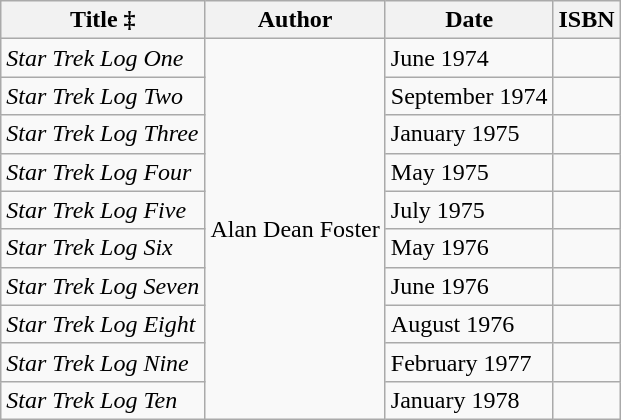<table class="wikitable">
<tr>
<th>Title ‡</th>
<th>Author</th>
<th>Date</th>
<th>ISBN</th>
</tr>
<tr>
<td><em>Star Trek Log One</em></td>
<td rowspan="10">Alan Dean Foster</td>
<td>June 1974</td>
<td></td>
</tr>
<tr>
<td><em>Star Trek Log Two</em></td>
<td>September 1974</td>
<td></td>
</tr>
<tr>
<td><em>Star Trek Log Three</em></td>
<td>January 1975</td>
<td></td>
</tr>
<tr>
<td><em>Star Trek Log Four</em></td>
<td>May 1975</td>
<td></td>
</tr>
<tr>
<td><em>Star Trek Log Five</em></td>
<td>July 1975</td>
<td></td>
</tr>
<tr>
<td><em>Star Trek Log Six</em></td>
<td>May 1976</td>
<td></td>
</tr>
<tr>
<td><em>Star Trek Log Seven</em></td>
<td>June 1976</td>
<td></td>
</tr>
<tr>
<td><em>Star Trek Log Eight</em></td>
<td>August 1976</td>
<td></td>
</tr>
<tr>
<td><em>Star Trek Log Nine</em></td>
<td>February 1977</td>
<td></td>
</tr>
<tr>
<td><em>Star Trek Log Ten</em></td>
<td>January 1978</td>
<td></td>
</tr>
</table>
